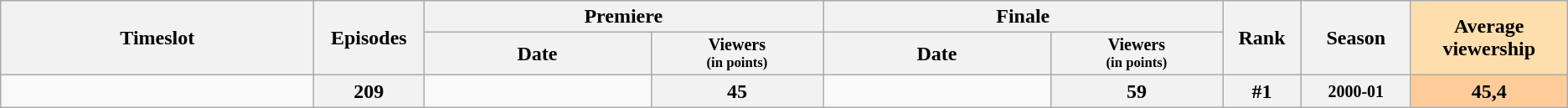<table class="wikitable">
<tr>
<th style="width:20%;" rowspan=2>Timeslot</th>
<th style="width:07%;" rowspan=2>Episodes</th>
<th colspan=2>Premiere</th>
<th colspan=2>Finale</th>
<th style="width:05%;" rowspan=2>Rank</th>
<th style="width:07%;" rowspan=2>Season</th>
<th style="width:10%; background:#ffdead;" rowspan="2">Average viewership</th>
</tr>
<tr>
<th>Date</th>
<th span style="width:11%; font-size:smaller; line-height:100%;">Viewers<br><small>(in points)</small></th>
<th>Date</th>
<th span style="width:11%; font-size:smaller; line-height:100%;">Viewers<br><small>(in points)</small></th>
</tr>
<tr>
<td></td>
<th>209</th>
<td style="font-size:11px;line-height:110%"></td>
<th>45</th>
<td style="font-size:11px;line-height:110%"></td>
<th>59</th>
<th>#1</th>
<th style="font-size:smaller">2000-01</th>
<th style="background:#fc9;">45,4</th>
</tr>
</table>
